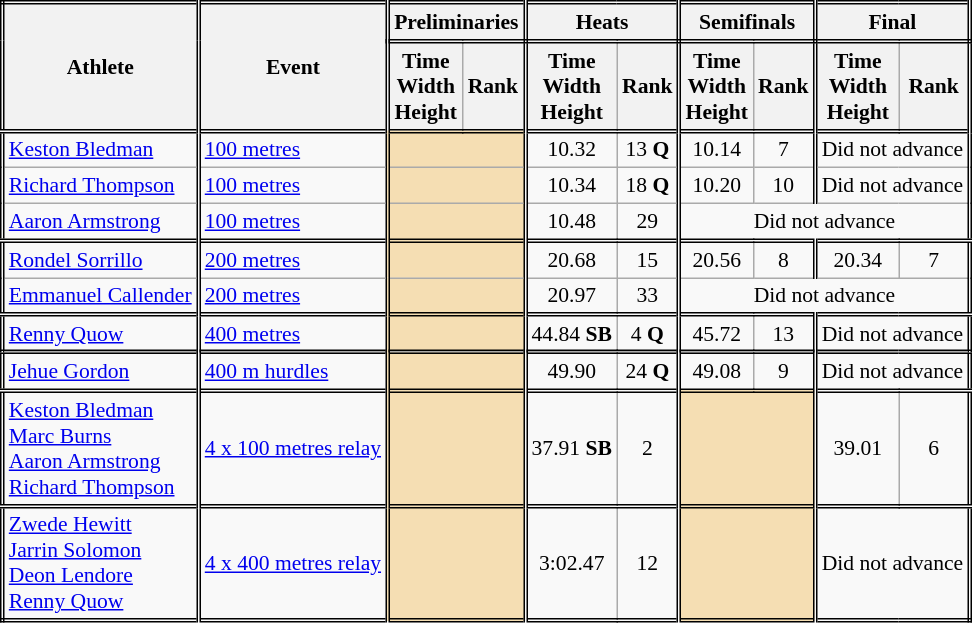<table class=wikitable style="font-size:90%; border: double;">
<tr>
<th rowspan="2" style="border-right:double">Athlete</th>
<th rowspan="2" style="border-right:double">Event</th>
<th colspan="2" style="border-right:double; border-bottom:double;">Preliminaries</th>
<th colspan="2" style="border-right:double; border-bottom:double;">Heats</th>
<th colspan="2" style="border-right:double; border-bottom:double;">Semifinals</th>
<th colspan="2" style="border-right:double; border-bottom:double;">Final</th>
</tr>
<tr>
<th>Time<br>Width<br>Height</th>
<th style="border-right:double">Rank</th>
<th>Time<br>Width<br>Height</th>
<th style="border-right:double">Rank</th>
<th>Time<br>Width<br>Height</th>
<th style="border-right:double">Rank</th>
<th>Time<br>Width<br>Height</th>
<th style="border-right:double">Rank</th>
</tr>
<tr style="border-top: double;">
<td style="border-right:double"><a href='#'>Keston Bledman</a></td>
<td style="border-right:double"><a href='#'>100 metres</a></td>
<td style="border-right:double" colspan= 2 bgcolor="wheat"></td>
<td align=center>10.32</td>
<td align=center style="border-right:double">13 <strong>Q</strong></td>
<td align=center>10.14</td>
<td align=center style="border-right:double">7</td>
<td colspan="2" align=center>Did not advance</td>
</tr>
<tr>
<td style="border-right:double"><a href='#'>Richard Thompson</a></td>
<td style="border-right:double"><a href='#'>100 metres</a></td>
<td style="border-right:double" colspan= 2 bgcolor="wheat"></td>
<td align=center>10.34</td>
<td align=center style="border-right:double">18 <strong>Q</strong></td>
<td align=center>10.20</td>
<td align=center style="border-right:double">10</td>
<td colspan="2" align=center>Did not advance</td>
</tr>
<tr>
<td style="border-right:double"><a href='#'>Aaron Armstrong</a></td>
<td style="border-right:double"><a href='#'>100 metres</a></td>
<td style="border-right:double" colspan= 2 bgcolor="wheat"></td>
<td align=center>10.48</td>
<td align=center style="border-right:double">29</td>
<td colspan="4" align=center>Did not advance</td>
</tr>
<tr style="border-top: double;">
<td style="border-right:double"><a href='#'>Rondel Sorrillo</a></td>
<td style="border-right:double"><a href='#'>200 metres</a></td>
<td style="border-right:double" colspan= 2 bgcolor="wheat"></td>
<td align=center>20.68</td>
<td align=center style="border-right:double">15</td>
<td align=center>20.56</td>
<td align=center style="border-right:double">8</td>
<td align=center>20.34</td>
<td align=center>7</td>
</tr>
<tr>
<td style="border-right:double"><a href='#'>Emmanuel Callender</a></td>
<td style="border-right:double"><a href='#'>200 metres</a></td>
<td style="border-right:double" colspan= 2 bgcolor="wheat"></td>
<td align=center>20.97</td>
<td align=center style="border-right:double">33</td>
<td colspan="4" align=center>Did not advance</td>
</tr>
<tr style="border-top: double;">
<td style="border-right:double"><a href='#'>Renny Quow</a></td>
<td style="border-right:double"><a href='#'>400 metres</a></td>
<td style="border-right:double" colspan= 2 bgcolor="wheat"></td>
<td align=center>44.84 <strong>SB</strong></td>
<td style="border-right:double" align=center>4 <strong>Q</strong></td>
<td align=center>45.72</td>
<td style="border-right:double" align=center>13</td>
<td colspan=2 align=center>Did not advance</td>
</tr>
<tr>
</tr>
<tr style="border-top: double;">
<td style="border-right:double"><a href='#'>Jehue Gordon</a></td>
<td style="border-right:double"><a href='#'>400 m hurdles</a></td>
<td style="border-right:double" colspan= 2 bgcolor="wheat"></td>
<td align=center>49.90</td>
<td align=center style="border-right:double">24 <strong>Q</strong></td>
<td align=center>49.08</td>
<td align=center style="border-right:double">9</td>
<td colspan="2" align=center>Did not advance</td>
</tr>
<tr style="border-top: double;">
<td style="border-right:double"><a href='#'>Keston Bledman</a><br><a href='#'>Marc Burns</a><br><a href='#'>Aaron Armstrong</a><br><a href='#'>Richard Thompson</a><br></td>
<td style="border-right:double"><a href='#'>4 x 100 metres relay</a></td>
<td style="border-right:double" colspan= 2 bgcolor="wheat"></td>
<td align=center>37.91 <strong>SB</strong></td>
<td align=center style="border-right:double">2</td>
<td style="border-right:double" colspan= 2 bgcolor="wheat"></td>
<td align=center>39.01</td>
<td align=center>6</td>
</tr>
<tr style="border-top: double;">
<td style="border-right:double"><a href='#'>Zwede Hewitt</a><br><a href='#'>Jarrin Solomon</a><br><a href='#'>Deon Lendore</a><br><a href='#'>Renny Quow</a><br></td>
<td style="border-right:double"><a href='#'>4 x 400 metres relay</a></td>
<td style="border-right:double" colspan= 2 bgcolor="wheat"></td>
<td align=center>3:02.47</td>
<td align=center style="border-right:double">12</td>
<td style="border-right:double" colspan= 2 bgcolor="wheat"></td>
<td colspan="2" align=center>Did not advance</td>
</tr>
</table>
